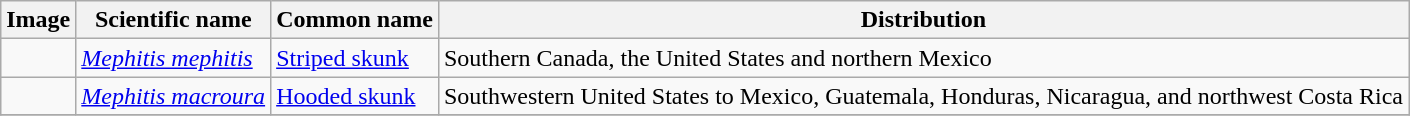<table class="wikitable">
<tr>
<th>Image</th>
<th>Scientific name</th>
<th>Common name</th>
<th>Distribution</th>
</tr>
<tr>
<td></td>
<td><em><a href='#'>Mephitis mephitis</a></em></td>
<td><a href='#'>Striped skunk</a></td>
<td>Southern Canada, the United States and northern Mexico</td>
</tr>
<tr>
<td></td>
<td><em><a href='#'>Mephitis macroura</a></em></td>
<td><a href='#'>Hooded skunk</a></td>
<td>Southwestern United States to Mexico, Guatemala, Honduras, Nicaragua, and northwest Costa Rica</td>
</tr>
<tr>
</tr>
</table>
